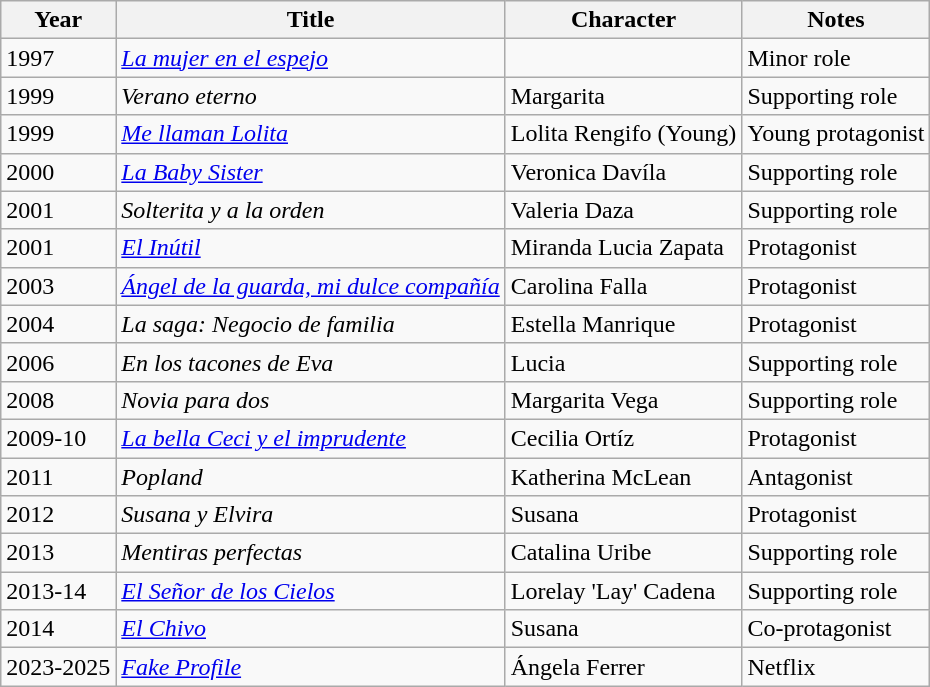<table class="wikitable">
<tr>
<th>Year</th>
<th>Title</th>
<th>Character</th>
<th>Notes</th>
</tr>
<tr>
<td>1997</td>
<td><em><a href='#'>La mujer en el espejo</a></em></td>
<td></td>
<td>Minor role</td>
</tr>
<tr>
<td>1999</td>
<td><em>Verano eterno</em></td>
<td>Margarita</td>
<td>Supporting role</td>
</tr>
<tr>
<td>1999</td>
<td><em><a href='#'>Me llaman Lolita</a></em></td>
<td>Lolita Rengifo (Young)</td>
<td>Young protagonist</td>
</tr>
<tr>
<td>2000</td>
<td><em><a href='#'>La Baby Sister</a></em></td>
<td>Veronica Davíla</td>
<td>Supporting role</td>
</tr>
<tr>
<td>2001</td>
<td><em>Solterita y a la orden</em></td>
<td>Valeria Daza</td>
<td>Supporting role</td>
</tr>
<tr>
<td>2001</td>
<td><em><a href='#'>El Inútil</a></em></td>
<td>Miranda Lucia Zapata</td>
<td>Protagonist</td>
</tr>
<tr>
<td>2003</td>
<td><em><a href='#'>Ángel de la guarda, mi dulce compañía</a></em></td>
<td>Carolina Falla</td>
<td>Protagonist</td>
</tr>
<tr>
<td>2004</td>
<td><em>La saga: Negocio de familia</em></td>
<td>Estella Manrique</td>
<td>Protagonist</td>
</tr>
<tr>
<td>2006</td>
<td><em>En los tacones de Eva</em></td>
<td>Lucia</td>
<td>Supporting role</td>
</tr>
<tr>
<td>2008</td>
<td><em>Novia para dos</em></td>
<td>Margarita Vega</td>
<td>Supporting role</td>
</tr>
<tr>
<td>2009-10</td>
<td><em><a href='#'>La bella Ceci y el imprudente</a></em></td>
<td>Cecilia Ortíz</td>
<td>Protagonist</td>
</tr>
<tr>
<td>2011</td>
<td><em>Popland</em></td>
<td>Katherina McLean</td>
<td>Antagonist</td>
</tr>
<tr>
<td>2012</td>
<td><em>Susana y Elvira</em></td>
<td>Susana</td>
<td>Protagonist</td>
</tr>
<tr>
<td>2013</td>
<td><em>Mentiras perfectas</em></td>
<td>Catalina Uribe</td>
<td>Supporting role</td>
</tr>
<tr>
<td>2013-14</td>
<td><em><a href='#'>El Señor de los Cielos</a></em></td>
<td>Lorelay 'Lay' Cadena</td>
<td>Supporting role</td>
</tr>
<tr>
<td>2014</td>
<td><em><a href='#'>El Chivo</a></em></td>
<td>Susana</td>
<td>Co-protagonist</td>
</tr>
<tr>
<td>2023-2025</td>
<td><em><a href='#'>Fake Profile</a></em></td>
<td>Ángela Ferrer</td>
<td>Netflix</td>
</tr>
</table>
